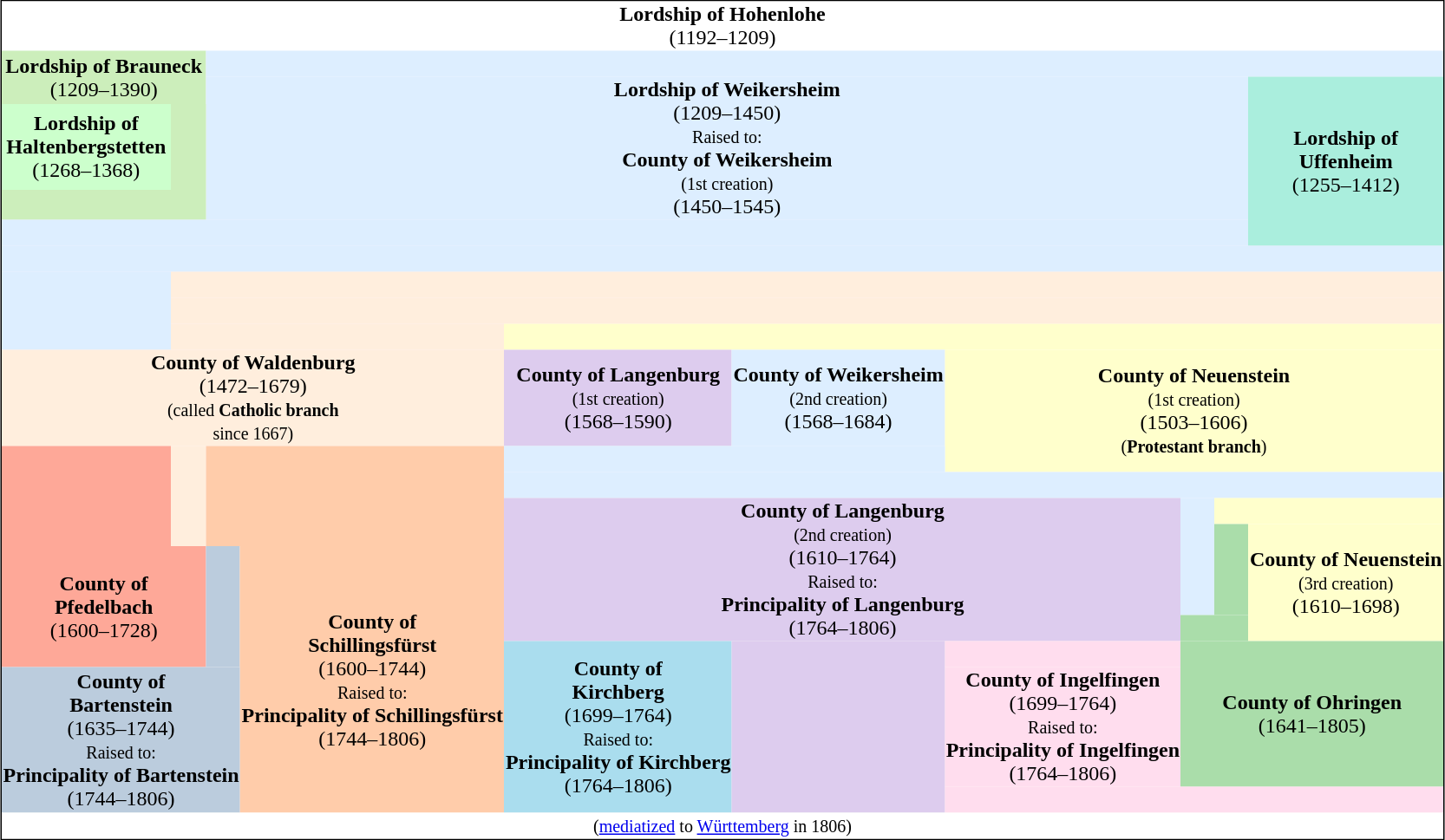<table align="center" style="border-spacing: 0px; border: 1px solid black; text-align: center;">
<tr>
<td colspan=10 style="background: #fff;"><strong>Lordship of Hohenlohe</strong><br>(1192–1209)</td>
</tr>
<tr>
<td colspan=2 rowspan="2" style="background: #ceb"><strong>Lordship of Brauneck</strong><br>(1209–1390)</td>
<td colspan=8 style="background: #def;">      </td>
</tr>
<tr>
<td colspan=7 rowspan="3" style="background: #def;"><strong>Lordship of Weikersheim</strong><br>(1209–1450)<br><small>Raised to:</small><br><strong>County of Weikersheim</strong><br><small>(1st creation)</small><br>(1450–1545)</td>
<td colspan=1 rowspan="4" style="background: #aed;"><strong>Lordship of<br>Uffenheim</strong><br>(1255–1412)</td>
</tr>
<tr>
<td colspan=1 style="background: #cfc;"><strong>Lordship of<br> Haltenbergstetten</strong><br>(1268–1368)</td>
<td colspan=1 style="background: #ceb;">      </td>
</tr>
<tr>
<td colspan=2 style="background: #ceb;">      </td>
</tr>
<tr>
<td colspan=9 style="background: #def;">      </td>
</tr>
<tr>
<td colspan=10 style="background: #def;">      </td>
</tr>
<tr>
<td colspan=1 rowspan="3" style="background: #def;">      </td>
<td colspan=9  style="background: #fed;">      </td>
</tr>
<tr>
<td colspan=9 style="background: #fed;">      </td>
</tr>
<tr>
<td colspan=3 style="background: #fed;">      </td>
<td colspan=6 style="background: #ffc;">      </td>
</tr>
<tr>
<td colspan=4  style="background: #fed;"><strong>County of Waldenburg</strong><br>(1472–1679)<br><small>(called <strong>Catholic branch</strong><br>since 1667)</small></td>
<td colspan=1 style="background: #dce;"><strong>County of Langenburg</strong><br><small>(1st creation)</small><br>(1568–1590)</td>
<td colspan=1 style="background: #def;"><strong>County of Weikersheim</strong><br><small>(2nd creation)</small><br>(1568–1684)</td>
<td colspan=4 rowspan="2" style="background: #ffc;"><strong>County of Neuenstein</strong><br><small>(1st creation)</small><br>(1503–1606)<br><small>(<strong>Protestant branch</strong>)</small></td>
</tr>
<tr>
<td colspan=1 rowspan="4" style="background: #fea898;">      </td>
<td colspan=1 rowspan="4" style="background: #fed;">      </td>
<td colspan=2 rowspan="4" style="background: #fca;">      </td>
<td colspan=2 style="background: #def;">      </td>
</tr>
<tr>
<td colspan=6 style="background: #def;">      </td>
</tr>
<tr>
<td colspan=3 rowspan="4" style="background: #dce;"><strong>County of Langenburg</strong><br><small>(2nd creation)</small><br>(1610–1764)<br><small>Raised to:</small><br><strong>Principality of Langenburg</strong><br>(1764–1806)</td>
<td colspan=1 rowspan="3" style="background: #def;">      </td>
<td colspan=2 style="background: #ffc;">      </td>
</tr>
<tr>
<td colspan=1 rowspan="2" style="background: #ada;">      </td>
<td colspan=1 rowspan="3" style="background: #ffc;"><strong>County of Neuenstein</strong><br><small>(3rd creation)</small><br>(1610–1698)</td>
</tr>
<tr>
<td colspan=2 rowspan="3" style="background: #fea898;"><strong>County of<br>Pfedelbach</strong><br>(1600–1728)</td>
<td colspan=1 rowspan="3" style="background: #bcd;">      </td>
<td colspan=1 rowspan="5" style="background: #fca;"><strong>County of<br>Schillingsfürst</strong><br>(1600–1744)<br><small>Raised to:</small><br><strong>Principality of Schillingsfürst</strong><br>(1744–1806)</td>
</tr>
<tr>
<td colspan=2 style="background: #ada;">      </td>
</tr>
<tr>
<td colspan=1 rowspan="3" style="background: #ade;"><strong>County of<br>Kirchberg</strong><br>(1699–1764)<br><small>Raised to:</small><br><strong>Principality of Kirchberg</strong><br>(1764–1806)</td>
<td colspan=1 rowspan="3" style="background: #dce;">      </td>
<td colspan=1 style="background: #fde;">      </td>
<td colspan=3 rowspan="2" style="background: #ada;"><strong>County of Ohringen</strong><br>(1641–1805)</td>
</tr>
<tr>
<td colspan=3 rowspan="2" style="background: #bcd;"><strong>County of<br>Bartenstein</strong><br>(1635–1744)<br><small>Raised to:</small><br><strong>Principality of Bartenstein</strong><br>(1744–1806)</td>
<td colspan=1 style="background: #fde;"><strong>County of Ingelfingen</strong><br>(1699–1764)<br><small>Raised to:</small><br><strong>Principality of Ingelfingen</strong><br>(1764–1806)</td>
</tr>
<tr>
<td colspan=4 style="background: #fde;">      </td>
</tr>
<tr>
<td colspan=10 style="background: #fff;"><small>(<a href='#'>mediatized</a> to <a href='#'>Württemberg</a> in 1806)</small></td>
</tr>
</table>
